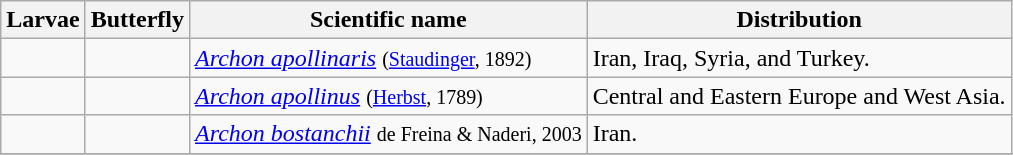<table class="wikitable">
<tr>
<th>Larvae</th>
<th>Butterfly</th>
<th>Scientific name</th>
<th>Distribution</th>
</tr>
<tr>
<td></td>
<td></td>
<td><em><a href='#'>Archon apollinaris</a></em> <small>(<a href='#'>Staudinger</a>, 1892)</small></td>
<td>Iran, Iraq, Syria, and Turkey.</td>
</tr>
<tr>
<td></td>
<td></td>
<td><em><a href='#'>Archon apollinus</a></em> <small>(<a href='#'>Herbst</a>, 1789)</small></td>
<td>Central and Eastern Europe and West Asia.</td>
</tr>
<tr>
<td></td>
<td></td>
<td><em><a href='#'>Archon bostanchii</a></em> <small>de Freina & Naderi, 2003</small></td>
<td>Iran.</td>
</tr>
<tr>
</tr>
</table>
